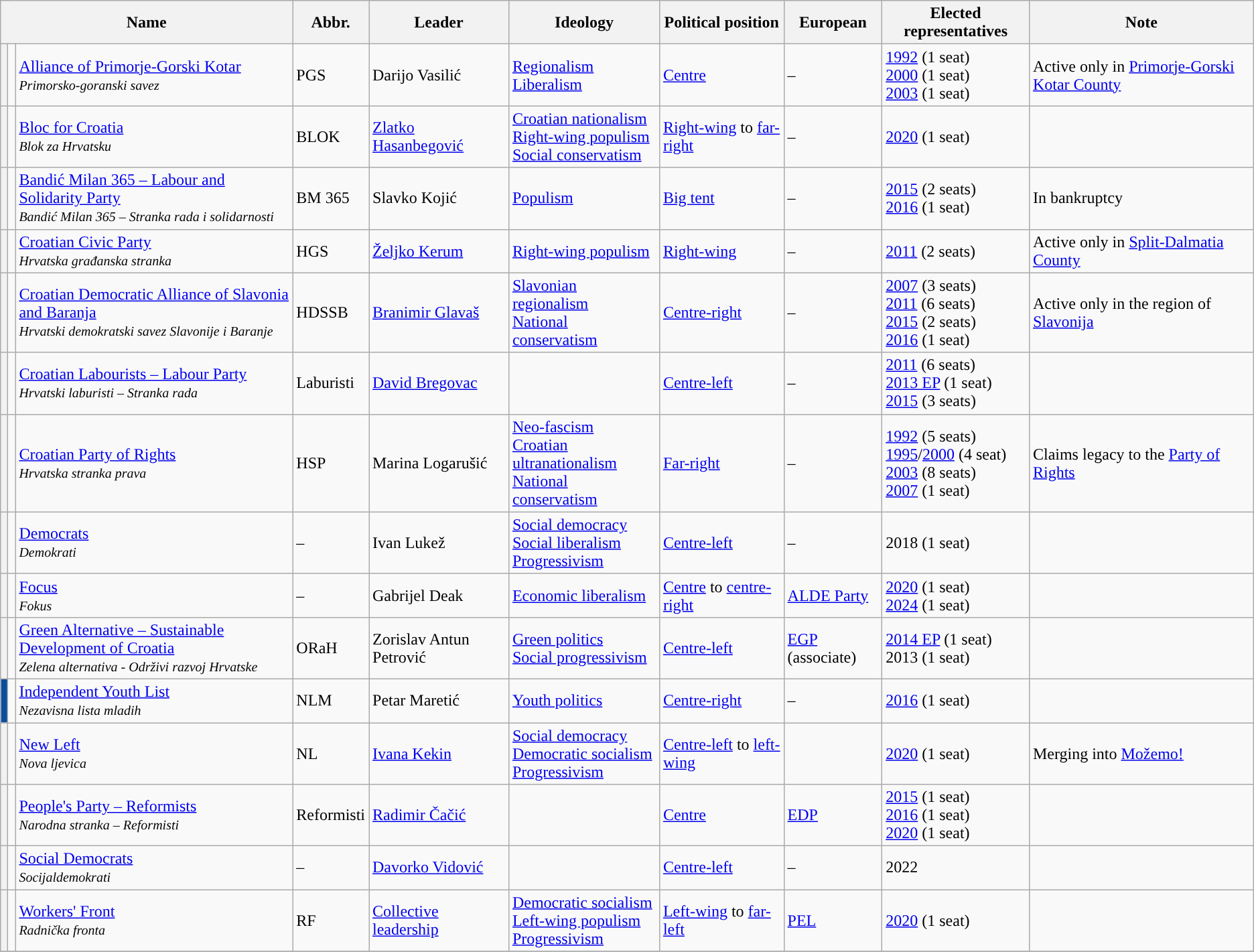<table class="wikitable sortable">
<tr ">
<th colspan=3>Name</th>
<th>Abbr.</th>
<th>Leader</th>
<th>Ideology</th>
<th>Political position</th>
<th>European</th>
<th>Elected representatives</th>
<th>Note</th>
</tr>
<tr>
<th style="background-color: "></th>
<td></td>
<td><a href='#'>Alliance of Primorje-Gorski Kotar</a><br><small><em>Primorsko-goranski savez</em></small></td>
<td>PGS</td>
<td>Darijo Vasilić</td>
<td><a href='#'>Regionalism</a><br><a href='#'>Liberalism</a></td>
<td><a href='#'>Centre</a></td>
<td>–</td>
<td><a href='#'>1992</a> (1 seat)<br><a href='#'>2000</a> (1 seat)<br><a href='#'>2003</a> (1 seat)</td>
<td>Active only in <a href='#'>Primorje-Gorski Kotar County</a></td>
</tr>
<tr>
<th style="background-color: "></th>
<td></td>
<td><a href='#'>Bloc for Croatia</a><br><small><em>Blok za Hrvatsku</em></small></td>
<td>BLOK</td>
<td><a href='#'>Zlatko Hasanbegović</a></td>
<td><a href='#'>Croatian nationalism</a><br><a href='#'>Right-wing populism</a><br><a href='#'>Social conservatism</a></td>
<td><a href='#'>Right-wing</a> to <a href='#'>far-right</a></td>
<td>–</td>
<td><a href='#'>2020</a> (1 seat)</td>
<td></td>
</tr>
<tr>
<th style="background-color: "></th>
<td></td>
<td><a href='#'>Bandić Milan 365 – Labour and Solidarity Party</a><br><small><em>Bandić Milan 365 – Stranka rada i solidarnosti</em></small></td>
<td>BM 365</td>
<td>Slavko Kojić</td>
<td><a href='#'>Populism</a></td>
<td><a href='#'>Big tent</a></td>
<td>–</td>
<td><a href='#'>2015</a> (2 seats)<br><a href='#'>2016</a> (1 seat)</td>
<td>In bankruptcy</td>
</tr>
<tr>
<th style="background-color: "></th>
<td></td>
<td><a href='#'>Croatian Civic Party</a><br><small><em>Hrvatska građanska stranka</em></small></td>
<td>HGS</td>
<td><a href='#'>Željko Kerum</a></td>
<td><a href='#'>Right-wing populism</a></td>
<td><a href='#'>Right-wing</a></td>
<td>–</td>
<td><a href='#'>2011</a> (2 seats)</td>
<td>Active only in <a href='#'>Split-Dalmatia County</a></td>
</tr>
<tr>
<th style="background-color: "></th>
<td></td>
<td><a href='#'>Croatian Democratic Alliance of Slavonia and Baranja</a><br><small><em>Hrvatski demokratski savez Slavonije i Baranje</em></small></td>
<td>HDSSB</td>
<td><a href='#'>Branimir Glavaš</a></td>
<td><a href='#'>Slavonian</a> <a href='#'>regionalism</a><br><a href='#'>National conservatism</a></td>
<td><a href='#'>Centre-right</a></td>
<td>–</td>
<td><a href='#'>2007</a> (3 seats)<br><a href='#'>2011</a> (6 seats)<br><a href='#'>2015</a> (2 seats)<br><a href='#'>2016</a> (1 seat)</td>
<td>Active only in the region of <a href='#'>Slavonija</a></td>
</tr>
<tr>
<th style="background-color: "></th>
<td></td>
<td><a href='#'>Croatian Labourists – Labour Party</a><br><small><em>Hrvatski laburisti – Stranka rada</em></small></td>
<td>Laburisti</td>
<td><a href='#'>David Bregovac</a></td>
<td></td>
<td><a href='#'>Centre-left</a></td>
<td>–</td>
<td><a href='#'>2011</a> (6 seats)<br><a href='#'>2013 EP</a> (1 seat)<br><a href='#'>2015</a> (3 seats)</td>
<td></td>
</tr>
<tr>
<th style="background-color: "></th>
<td></td>
<td><a href='#'>Croatian Party of Rights</a><br><small><em>Hrvatska stranka prava</em></small></td>
<td>HSP</td>
<td>Marina Logarušić</td>
<td><a href='#'>Neo-fascism</a><br><a href='#'>Croatian</a> <a href='#'>ultranationalism</a><br><a href='#'>National conservatism</a></td>
<td><a href='#'>Far-right</a></td>
<td>–</td>
<td><a href='#'>1992</a> (5 seats)<br><a href='#'>1995</a>/<a href='#'>2000</a> (4 seat)<br><a href='#'>2003</a> (8 seats)<br><a href='#'>2007</a> (1 seat)</td>
<td>Claims legacy to the <a href='#'>Party of Rights</a></td>
</tr>
<tr>
<th style="background-color: "></th>
<td></td>
<td><a href='#'>Democrats</a><br><small><em>Demokrati</em></small></td>
<td>–</td>
<td>Ivan Lukež</td>
<td><a href='#'>Social democracy</a><br><a href='#'>Social liberalism</a><br><a href='#'>Progressivism</a></td>
<td><a href='#'>Centre-left</a></td>
<td>–</td>
<td>2018 (1 seat)</td>
<td></td>
</tr>
<tr>
<th style="background-color: "></th>
<td></td>
<td><a href='#'>Focus</a><br><small><em>Fokus</em></small></td>
<td>–</td>
<td>Gabrijel Deak</td>
<td><a href='#'>Economic liberalism</a></td>
<td><a href='#'>Centre</a> to <a href='#'>centre-right</a></td>
<td><a href='#'>ALDE Party</a></td>
<td><a href='#'>2020</a> (1 seat)<br><a href='#'>2024</a> (1 seat)</td>
<td></td>
</tr>
<tr>
<th style="background-color: "></th>
<td></td>
<td><a href='#'>Green Alternative – Sustainable Development of Croatia</a><br><small><em>Zelena alternativa - Održivi razvoj Hrvatske</em></small></td>
<td>ORaH</td>
<td>Zorislav Antun Petrović</td>
<td><a href='#'>Green politics</a><br><a href='#'>Social progressivism</a></td>
<td><a href='#'>Centre-left</a></td>
<td><a href='#'>EGP</a> (associate)</td>
<td><a href='#'>2014 EP</a> (1 seat)<br>2013 (1 seat)</td>
<td></td>
</tr>
<tr>
<th style="background-color: #074ea0"></th>
<td></td>
<td><a href='#'>Independent Youth List</a><br><small><em>Nezavisna lista mladih</em></small></td>
<td>NLM</td>
<td>Petar Maretić</td>
<td><a href='#'>Youth politics</a></td>
<td><a href='#'>Centre-right</a></td>
<td>–</td>
<td><a href='#'>2016</a> (1 seat)</td>
<td></td>
</tr>
<tr>
<th style="background-color: "></th>
<td></td>
<td><a href='#'>New Left</a><br><small><em>Nova ljevica</em></small></td>
<td>NL</td>
<td><a href='#'>Ivana Kekin</a></td>
<td><a href='#'>Social democracy</a><br><a href='#'>Democratic socialism</a><br><a href='#'>Progressivism</a></td>
<td><a href='#'>Centre-left</a> to <a href='#'>left-wing</a></td>
<td></td>
<td><a href='#'>2020</a> (1 seat)</td>
<td>Merging into <a href='#'>Možemo!</a></td>
</tr>
<tr>
<th style="background-color: "></th>
<td></td>
<td><a href='#'>People's Party – Reformists</a><br><small><em>Narodna stranka – Reformisti</em></small></td>
<td>Reformisti</td>
<td><a href='#'>Radimir Čačić</a></td>
<td></td>
<td><a href='#'>Centre</a></td>
<td><a href='#'>EDP</a></td>
<td><a href='#'>2015</a> (1 seat)<br><a href='#'>2016</a> (1 seat)<br><a href='#'>2020</a> (1 seat)</td>
<td></td>
</tr>
<tr>
<th style="background-color: "></th>
<td></td>
<td><a href='#'>Social Democrats</a><br><small><em>Socijaldemokrati</em></small></td>
<td>–</td>
<td><a href='#'>Davorko Vidović</a></td>
<td></td>
<td><a href='#'>Centre-left</a></td>
<td>–</td>
<td>2022</td>
<td></td>
</tr>
<tr>
<th style="background-color: "></th>
<td></td>
<td><a href='#'>Workers' Front</a><br><small><em>Radnička fronta</em></small></td>
<td>RF</td>
<td><a href='#'>Collective leadership</a></td>
<td><a href='#'>Democratic socialism</a><br><a href='#'>Left-wing populism</a><br><a href='#'>Progressivism</a></td>
<td><a href='#'>Left-wing</a> to <a href='#'>far-left</a></td>
<td><a href='#'>PEL</a></td>
<td><a href='#'>2020</a> (1 seat)</td>
<td></td>
</tr>
<tr>
</tr>
</table>
